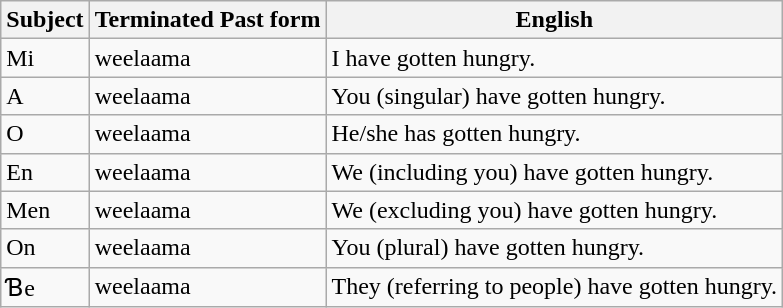<table class="wikitable">
<tr>
<th>Subject</th>
<th>Terminated Past form</th>
<th>English</th>
</tr>
<tr>
<td>Mi</td>
<td>weelaama</td>
<td>I have gotten hungry.</td>
</tr>
<tr>
<td>A</td>
<td>weelaama</td>
<td>You (singular) have gotten hungry.</td>
</tr>
<tr>
<td>O</td>
<td>weelaama</td>
<td>He/she has gotten hungry.</td>
</tr>
<tr>
<td>En</td>
<td>weelaama</td>
<td>We (including you) have gotten hungry.</td>
</tr>
<tr>
<td>Men</td>
<td>weelaama</td>
<td>We (excluding you) have gotten hungry.</td>
</tr>
<tr>
<td>On</td>
<td>weelaama</td>
<td>You (plural) have gotten hungry.</td>
</tr>
<tr>
<td>Ɓe</td>
<td>weelaama</td>
<td>They (referring to people) have gotten hungry.</td>
</tr>
</table>
